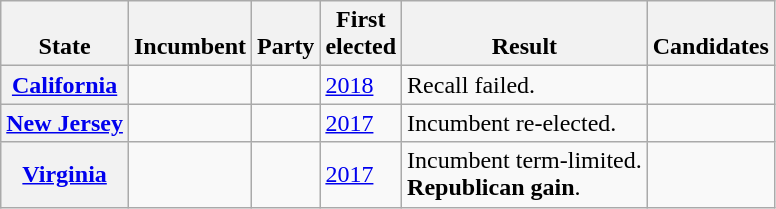<table class="wikitable sortable">
<tr valign=bottom>
<th>State</th>
<th>Incumbent</th>
<th>Party</th>
<th>First<br>elected</th>
<th>Result</th>
<th>Candidates</th>
</tr>
<tr>
<th><a href='#'>California<br></a></th>
<td></td>
<td></td>
<td><a href='#'>2018</a></td>
<td>Recall failed.</td>
<td nowrap></td>
</tr>
<tr>
<th><a href='#'>New Jersey</a></th>
<td></td>
<td></td>
<td><a href='#'>2017</a></td>
<td>Incumbent re-elected.</td>
<td nowrap></td>
</tr>
<tr>
<th><a href='#'>Virginia</a></th>
<td></td>
<td></td>
<td><a href='#'>2017</a></td>
<td>Incumbent term-limited.<br><strong>Republican gain</strong>.</td>
<td nowrap></td>
</tr>
</table>
